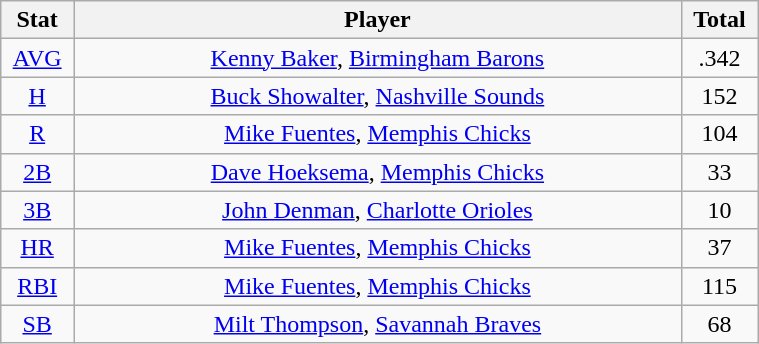<table class="wikitable" width="40%" style="text-align:center;">
<tr>
<th width="5%">Stat</th>
<th width="60%">Player</th>
<th width="5%">Total</th>
</tr>
<tr>
<td><a href='#'>AVG</a></td>
<td><a href='#'>Kenny Baker</a>, <a href='#'>Birmingham Barons</a></td>
<td>.342</td>
</tr>
<tr>
<td><a href='#'>H</a></td>
<td><a href='#'>Buck Showalter</a>, <a href='#'>Nashville Sounds</a></td>
<td>152</td>
</tr>
<tr>
<td><a href='#'>R</a></td>
<td><a href='#'>Mike Fuentes</a>, <a href='#'>Memphis Chicks</a></td>
<td>104</td>
</tr>
<tr>
<td><a href='#'>2B</a></td>
<td><a href='#'>Dave Hoeksema</a>, <a href='#'>Memphis Chicks</a></td>
<td>33</td>
</tr>
<tr>
<td><a href='#'>3B</a></td>
<td><a href='#'>John Denman</a>, <a href='#'>Charlotte Orioles</a></td>
<td>10</td>
</tr>
<tr>
<td><a href='#'>HR</a></td>
<td><a href='#'>Mike Fuentes</a>, <a href='#'>Memphis Chicks</a></td>
<td>37</td>
</tr>
<tr>
<td><a href='#'>RBI</a></td>
<td><a href='#'>Mike Fuentes</a>, <a href='#'>Memphis Chicks</a></td>
<td>115</td>
</tr>
<tr>
<td><a href='#'>SB</a></td>
<td><a href='#'>Milt Thompson</a>, <a href='#'>Savannah Braves</a></td>
<td>68</td>
</tr>
</table>
